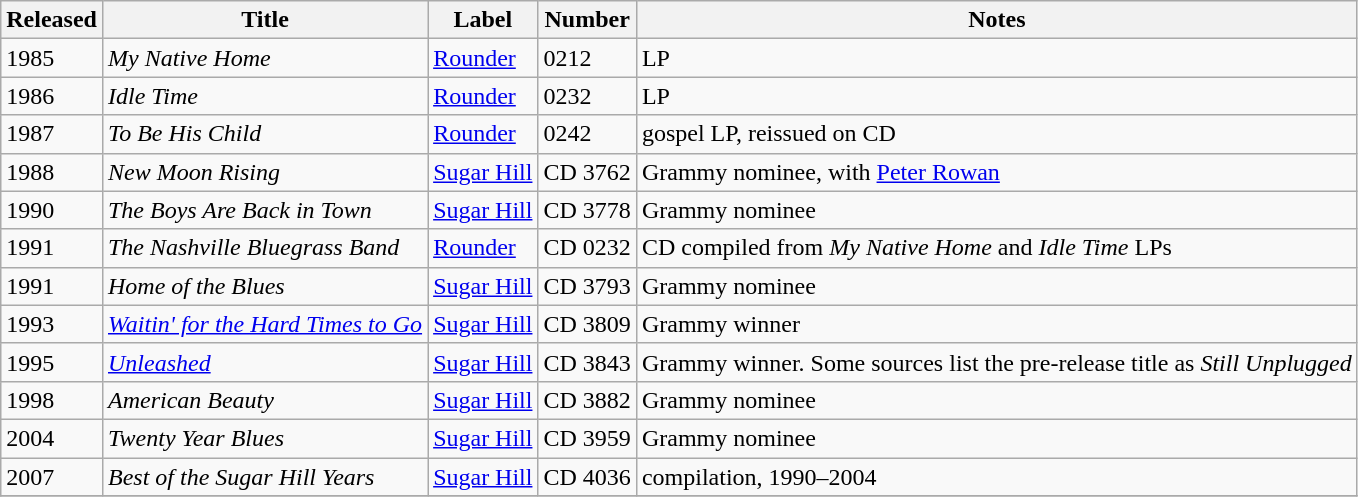<table class="wikitable sortable">
<tr>
<th>Released</th>
<th>Title</th>
<th>Label</th>
<th>Number</th>
<th>Notes</th>
</tr>
<tr>
<td>1985</td>
<td><em>My Native Home</em></td>
<td><a href='#'>Rounder</a></td>
<td>0212</td>
<td>LP</td>
</tr>
<tr>
<td>1986</td>
<td><em>Idle Time</em></td>
<td><a href='#'>Rounder</a></td>
<td>0232</td>
<td>LP</td>
</tr>
<tr>
<td>1987</td>
<td><em>To Be His Child</em></td>
<td><a href='#'>Rounder</a></td>
<td>0242</td>
<td>gospel LP, reissued on CD</td>
</tr>
<tr>
<td>1988</td>
<td><em>New Moon Rising</em></td>
<td><a href='#'>Sugar Hill</a></td>
<td>CD 3762</td>
<td>Grammy nominee, with <a href='#'>Peter Rowan</a></td>
</tr>
<tr>
<td>1990</td>
<td><em>The Boys Are Back in Town</em></td>
<td><a href='#'>Sugar Hill</a></td>
<td>CD 3778</td>
<td>Grammy nominee</td>
</tr>
<tr>
<td>1991</td>
<td><em>The Nashville Bluegrass Band</em></td>
<td><a href='#'>Rounder</a></td>
<td>CD 0232</td>
<td>CD compiled from <em>My Native Home</em> and <em>Idle Time</em> LPs</td>
</tr>
<tr>
<td>1991</td>
<td><em>Home of the Blues</em></td>
<td><a href='#'>Sugar Hill</a></td>
<td>CD 3793</td>
<td>Grammy nominee</td>
</tr>
<tr>
<td>1993</td>
<td><em><a href='#'>Waitin' for the Hard Times to Go</a></em></td>
<td><a href='#'>Sugar Hill</a></td>
<td>CD 3809</td>
<td>Grammy winner</td>
</tr>
<tr>
<td>1995</td>
<td><em><a href='#'>Unleashed</a></em></td>
<td><a href='#'>Sugar Hill</a></td>
<td>CD 3843</td>
<td>Grammy winner. Some sources list the pre-release title as <em>Still Unplugged</em></td>
</tr>
<tr>
<td>1998</td>
<td><em>American Beauty</em></td>
<td><a href='#'>Sugar Hill</a></td>
<td>CD 3882</td>
<td>Grammy nominee</td>
</tr>
<tr>
<td>2004</td>
<td><em>Twenty Year Blues</em></td>
<td><a href='#'>Sugar Hill</a></td>
<td>CD 3959</td>
<td>Grammy nominee</td>
</tr>
<tr>
<td>2007</td>
<td><em>Best of the Sugar Hill Years</em></td>
<td><a href='#'>Sugar Hill</a></td>
<td>CD 4036</td>
<td>compilation, 1990–2004</td>
</tr>
<tr>
</tr>
</table>
